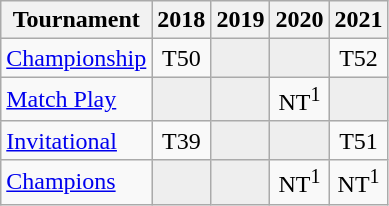<table class="wikitable" style="text-align:center;">
<tr>
<th>Tournament</th>
<th>2018</th>
<th>2019</th>
<th>2020</th>
<th>2021</th>
</tr>
<tr>
<td align="left"><a href='#'>Championship</a></td>
<td>T50</td>
<td style="background:#eeeeee;"></td>
<td style="background:#eeeeee;"></td>
<td>T52</td>
</tr>
<tr>
<td align="left"><a href='#'>Match Play</a></td>
<td style="background:#eeeeee;"></td>
<td style="background:#eeeeee;"></td>
<td>NT<sup>1</sup></td>
<td style="background:#eeeeee;"></td>
</tr>
<tr>
<td align="left"><a href='#'>Invitational</a></td>
<td>T39</td>
<td style="background:#eeeeee;"></td>
<td style="background:#eeeeee;"></td>
<td>T51</td>
</tr>
<tr>
<td align="left"><a href='#'>Champions</a></td>
<td style="background:#eeeeee;"></td>
<td style="background:#eeeeee;"></td>
<td>NT<sup>1</sup></td>
<td>NT<sup>1</sup></td>
</tr>
</table>
